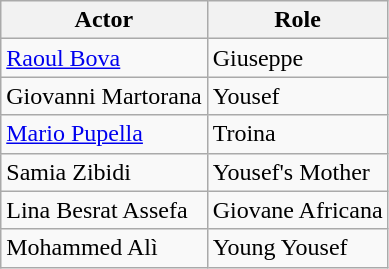<table class="wikitable">
<tr>
<th>Actor</th>
<th>Role</th>
</tr>
<tr>
<td><a href='#'>Raoul Bova</a></td>
<td>Giuseppe</td>
</tr>
<tr>
<td>Giovanni Martorana</td>
<td>Yousef</td>
</tr>
<tr>
<td><a href='#'>Mario Pupella</a></td>
<td>Troina</td>
</tr>
<tr>
<td>Samia Zibidi</td>
<td>Yousef's Mother</td>
</tr>
<tr>
<td>Lina Besrat Assefa</td>
<td>Giovane Africana</td>
</tr>
<tr>
<td>Mohammed Alì</td>
<td>Young Yousef</td>
</tr>
</table>
